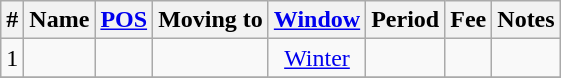<table class="wikitable sortable" style="text-align:center">
<tr>
<th>#</th>
<th>Name</th>
<th><a href='#'>POS</a></th>
<th>Moving to</th>
<th><a href='#'>Window</a></th>
<th>Period</th>
<th>Fee</th>
<th>Notes</th>
</tr>
<tr>
<td>1</td>
<td align=left></td>
<td></td>
<td align=left></td>
<td><a href='#'>Winter</a></td>
<td></td>
<td></td>
<td></td>
</tr>
<tr>
</tr>
</table>
